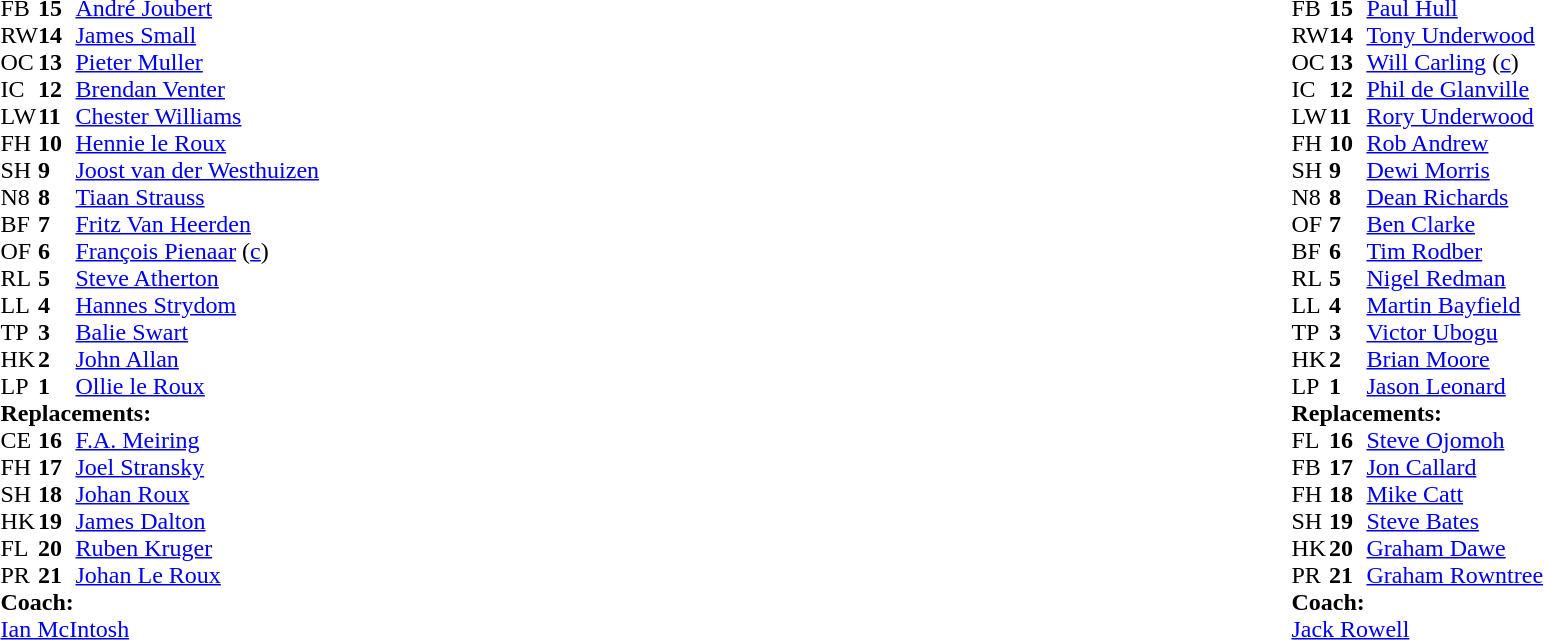<table style="width:100%;">
<tr>
<td style="vertical-align:top; width:50%;"><br><table style="font-size: 100%" cellspacing="0" cellpadding="0">
<tr>
<th width="25"></th>
<th width="25"></th>
</tr>
<tr>
<td>FB</td>
<td><strong>15</strong></td>
<td><a href='#'>André Joubert</a></td>
</tr>
<tr>
<td>RW</td>
<td><strong>14</strong></td>
<td><a href='#'>James Small</a></td>
</tr>
<tr>
<td>OC</td>
<td><strong>13</strong></td>
<td><a href='#'>Pieter Muller</a></td>
</tr>
<tr>
<td>IC</td>
<td><strong>12</strong></td>
<td><a href='#'>Brendan Venter</a></td>
</tr>
<tr>
<td>LW</td>
<td><strong>11</strong></td>
<td><a href='#'>Chester Williams</a></td>
</tr>
<tr>
<td>FH</td>
<td><strong>10</strong></td>
<td><a href='#'>Hennie le Roux</a></td>
</tr>
<tr>
<td>SH</td>
<td><strong>9</strong></td>
<td><a href='#'>Joost van der Westhuizen</a></td>
</tr>
<tr>
<td>N8</td>
<td><strong>8</strong></td>
<td><a href='#'>Tiaan Strauss</a></td>
</tr>
<tr>
<td>BF</td>
<td><strong>7</strong></td>
<td><a href='#'>Fritz Van Heerden</a></td>
</tr>
<tr>
<td>OF</td>
<td><strong>6</strong></td>
<td><a href='#'>François Pienaar</a> (<a href='#'>c</a>)</td>
</tr>
<tr>
<td>RL</td>
<td><strong>5</strong></td>
<td><a href='#'>Steve Atherton</a></td>
</tr>
<tr>
<td>LL</td>
<td><strong>4</strong></td>
<td><a href='#'>Hannes Strydom</a></td>
</tr>
<tr>
<td>TP</td>
<td><strong>3</strong></td>
<td><a href='#'>Balie Swart</a></td>
</tr>
<tr>
<td>HK</td>
<td><strong>2</strong></td>
<td><a href='#'>John Allan</a></td>
</tr>
<tr>
<td>LP</td>
<td><strong>1</strong></td>
<td><a href='#'>Ollie le Roux</a></td>
</tr>
<tr>
<td colspan="3"><strong>Replacements:</strong></td>
</tr>
<tr>
<td>CE</td>
<td><strong>16</strong></td>
<td><a href='#'>F.A. Meiring</a></td>
</tr>
<tr>
<td>FH</td>
<td><strong>17</strong></td>
<td><a href='#'>Joel Stransky</a></td>
</tr>
<tr>
<td>SH</td>
<td><strong>18</strong></td>
<td><a href='#'>Johan Roux</a></td>
</tr>
<tr>
<td>HK</td>
<td><strong>19</strong></td>
<td><a href='#'>James Dalton</a></td>
</tr>
<tr>
<td>FL</td>
<td><strong>20</strong></td>
<td><a href='#'>Ruben Kruger</a></td>
</tr>
<tr>
<td>PR</td>
<td><strong>21</strong></td>
<td><a href='#'>Johan Le Roux</a></td>
</tr>
<tr>
<td colspan="3"><strong>Coach:</strong></td>
</tr>
<tr>
<td colspan="4"> <a href='#'>Ian McIntosh</a></td>
</tr>
</table>
</td>
<td style="vertical-align:top; width:50%;"><br><table cellspacing="0" cellpadding="0" style="font-size:100%; margin:auto;">
<tr>
<th width="25"></th>
<th width="25"></th>
</tr>
<tr>
<td>FB</td>
<td><strong>15</strong></td>
<td><a href='#'>Paul Hull</a></td>
</tr>
<tr>
<td>RW</td>
<td><strong>14</strong></td>
<td><a href='#'>Tony Underwood</a></td>
</tr>
<tr>
<td>OC</td>
<td><strong>13</strong></td>
<td><a href='#'>Will Carling</a> (<a href='#'>c</a>)</td>
</tr>
<tr>
<td>IC</td>
<td><strong>12</strong></td>
<td><a href='#'>Phil de Glanville</a></td>
</tr>
<tr>
<td>LW</td>
<td><strong>11</strong></td>
<td><a href='#'>Rory Underwood</a></td>
</tr>
<tr>
<td>FH</td>
<td><strong>10</strong></td>
<td><a href='#'>Rob Andrew</a></td>
</tr>
<tr>
<td>SH</td>
<td><strong>9</strong></td>
<td><a href='#'>Dewi Morris</a></td>
</tr>
<tr>
<td>N8</td>
<td><strong>8</strong></td>
<td><a href='#'>Dean Richards</a></td>
</tr>
<tr>
<td>OF</td>
<td><strong>7</strong></td>
<td><a href='#'>Ben Clarke</a></td>
</tr>
<tr>
<td>BF</td>
<td><strong>6</strong></td>
<td><a href='#'>Tim Rodber</a></td>
</tr>
<tr>
<td>RL</td>
<td><strong>5</strong></td>
<td><a href='#'>Nigel Redman</a></td>
</tr>
<tr>
<td>LL</td>
<td><strong>4</strong></td>
<td><a href='#'>Martin Bayfield</a></td>
</tr>
<tr>
<td>TP</td>
<td><strong>3</strong></td>
<td><a href='#'>Victor Ubogu</a></td>
</tr>
<tr>
<td>HK</td>
<td><strong>2</strong></td>
<td><a href='#'>Brian Moore</a></td>
</tr>
<tr>
<td>LP</td>
<td><strong>1</strong></td>
<td><a href='#'>Jason Leonard</a></td>
</tr>
<tr>
<td colspan=3><strong>Replacements:</strong></td>
</tr>
<tr>
<td>FL</td>
<td><strong>16</strong></td>
<td><a href='#'>Steve Ojomoh</a></td>
<td></td>
<td></td>
</tr>
<tr>
<td>FB</td>
<td><strong>17</strong></td>
<td><a href='#'>Jon Callard</a></td>
</tr>
<tr>
<td>FH</td>
<td><strong>18</strong></td>
<td><a href='#'>Mike Catt</a></td>
</tr>
<tr>
<td>SH</td>
<td><strong>19</strong></td>
<td><a href='#'>Steve Bates</a></td>
</tr>
<tr>
<td>HK</td>
<td><strong>20</strong></td>
<td><a href='#'>Graham Dawe</a></td>
</tr>
<tr>
<td>PR</td>
<td><strong>21</strong></td>
<td><a href='#'>Graham Rowntree</a></td>
</tr>
<tr>
<td colspan=3><strong>Coach:</strong></td>
</tr>
<tr>
<td colspan="4"> <a href='#'>Jack Rowell</a></td>
</tr>
</table>
</td>
</tr>
</table>
